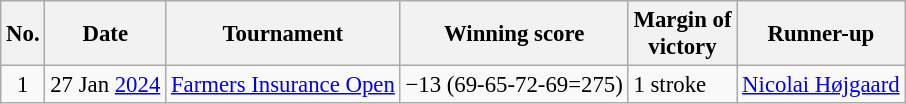<table class="wikitable" style="font-size:95%;">
<tr>
<th>No.</th>
<th>Date</th>
<th>Tournament</th>
<th>Winning score</th>
<th>Margin of<br>victory</th>
<th>Runner-up</th>
</tr>
<tr>
<td align=center>1</td>
<td align=right>27 Jan <a href='#'>2024</a></td>
<td><a href='#'>Farmers Insurance Open</a></td>
<td>−13 (69-65-72-69=275)</td>
<td>1 stroke</td>
<td> <a href='#'>Nicolai Højgaard</a></td>
</tr>
</table>
